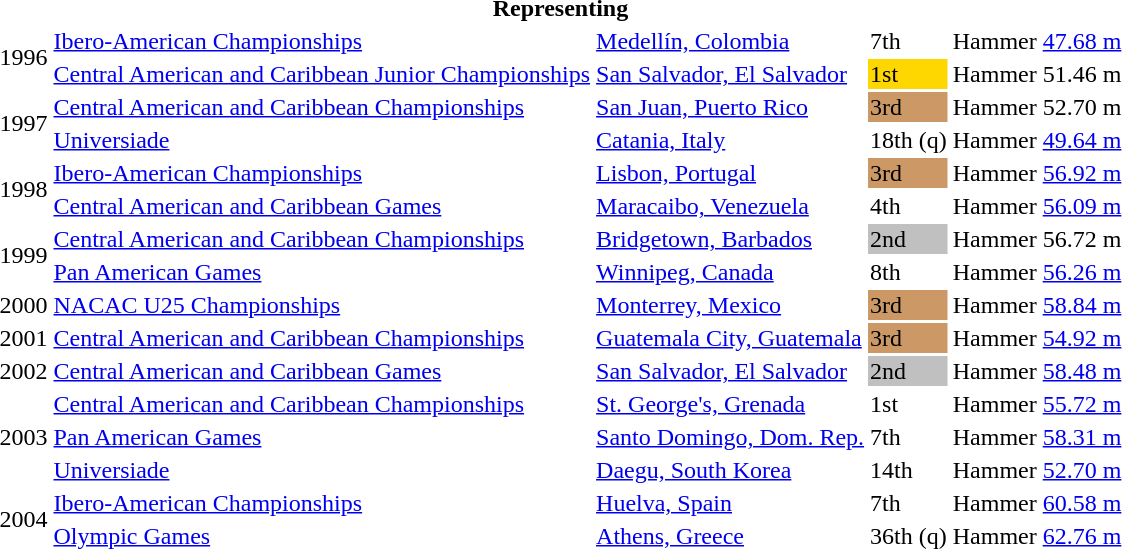<table>
<tr>
<th colspan="6">Representing </th>
</tr>
<tr>
<td rowspan=2>1996</td>
<td><a href='#'>Ibero-American Championships</a></td>
<td><a href='#'>Medellín, Colombia</a></td>
<td>7th</td>
<td>Hammer</td>
<td><a href='#'>47.68 m</a></td>
</tr>
<tr>
<td><a href='#'>Central American and Caribbean Junior Championships</a></td>
<td><a href='#'>San Salvador, El Salvador</a></td>
<td bgcolor=gold>1st</td>
<td>Hammer</td>
<td>51.46 m</td>
</tr>
<tr>
<td rowspan=2>1997</td>
<td><a href='#'>Central American and Caribbean Championships</a></td>
<td><a href='#'>San Juan, Puerto Rico</a></td>
<td bgcolor=cc9966>3rd</td>
<td>Hammer</td>
<td>52.70 m</td>
</tr>
<tr>
<td><a href='#'>Universiade</a></td>
<td><a href='#'>Catania, Italy</a></td>
<td>18th (q)</td>
<td>Hammer</td>
<td><a href='#'>49.64 m</a></td>
</tr>
<tr>
<td rowspan=2>1998</td>
<td><a href='#'>Ibero-American Championships</a></td>
<td><a href='#'>Lisbon, Portugal</a></td>
<td bgcolor=cc9966>3rd</td>
<td>Hammer</td>
<td><a href='#'>56.92 m</a></td>
</tr>
<tr>
<td><a href='#'>Central American and Caribbean Games</a></td>
<td><a href='#'>Maracaibo, Venezuela</a></td>
<td>4th</td>
<td>Hammer</td>
<td><a href='#'>56.09 m</a></td>
</tr>
<tr>
<td rowspan=2>1999</td>
<td><a href='#'>Central American and Caribbean Championships</a></td>
<td><a href='#'>Bridgetown, Barbados</a></td>
<td bgcolor=silver>2nd</td>
<td>Hammer</td>
<td>56.72 m</td>
</tr>
<tr>
<td><a href='#'>Pan American Games</a></td>
<td><a href='#'>Winnipeg, Canada</a></td>
<td>8th</td>
<td>Hammer</td>
<td><a href='#'>56.26 m</a></td>
</tr>
<tr>
<td>2000</td>
<td><a href='#'>NACAC U25 Championships</a></td>
<td><a href='#'>Monterrey, Mexico</a></td>
<td bgcolor=cc9966>3rd</td>
<td>Hammer</td>
<td><a href='#'>58.84 m</a></td>
</tr>
<tr>
<td>2001</td>
<td><a href='#'>Central American and Caribbean Championships</a></td>
<td><a href='#'>Guatemala City, Guatemala</a></td>
<td bgcolor=cc9966>3rd</td>
<td>Hammer</td>
<td><a href='#'>54.92 m</a></td>
</tr>
<tr>
<td>2002</td>
<td><a href='#'>Central American and Caribbean Games</a></td>
<td><a href='#'>San Salvador, El Salvador</a></td>
<td bgcolor=silver>2nd</td>
<td>Hammer</td>
<td><a href='#'>58.48 m</a></td>
</tr>
<tr>
<td rowspan=3>2003</td>
<td><a href='#'>Central American and Caribbean Championships</a></td>
<td><a href='#'>St. George's, Grenada</a></td>
<td>1st</td>
<td>Hammer</td>
<td><a href='#'>55.72 m</a></td>
</tr>
<tr>
<td><a href='#'>Pan American Games</a></td>
<td><a href='#'>Santo Domingo, Dom. Rep.</a></td>
<td>7th</td>
<td>Hammer</td>
<td><a href='#'>58.31 m</a></td>
</tr>
<tr>
<td><a href='#'>Universiade</a></td>
<td><a href='#'>Daegu, South Korea</a></td>
<td>14th</td>
<td>Hammer</td>
<td><a href='#'>52.70 m</a></td>
</tr>
<tr>
<td rowspan=2>2004</td>
<td><a href='#'>Ibero-American Championships</a></td>
<td><a href='#'>Huelva, Spain</a></td>
<td>7th</td>
<td>Hammer</td>
<td><a href='#'>60.58 m</a></td>
</tr>
<tr>
<td><a href='#'>Olympic Games</a></td>
<td><a href='#'>Athens, Greece</a></td>
<td>36th (q)</td>
<td>Hammer</td>
<td><a href='#'>62.76 m</a></td>
</tr>
</table>
